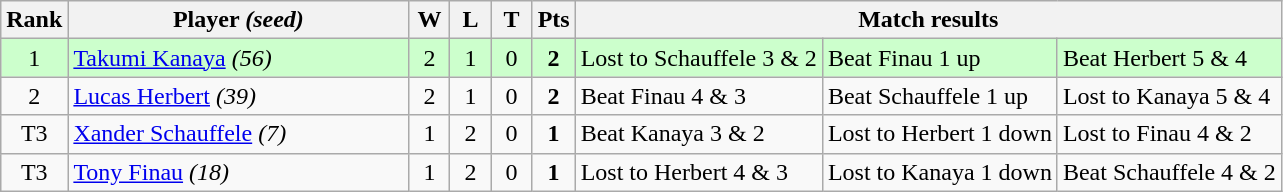<table class="wikitable" style="text-align:center">
<tr>
<th width="20">Rank</th>
<th width="220">Player <em>(seed)</em></th>
<th width="20">W</th>
<th width="20">L</th>
<th width="20">T</th>
<th width="20">Pts</th>
<th colspan=3>Match results</th>
</tr>
<tr style="background:#cfc">
<td>1</td>
<td align=left> <a href='#'>Takumi Kanaya</a> <em>(56)</em></td>
<td>2</td>
<td>1</td>
<td>0</td>
<td><strong>2</strong></td>
<td align=left>Lost to Schauffele 3 & 2</td>
<td align=left>Beat Finau 1 up</td>
<td align=left>Beat Herbert 5 & 4</td>
</tr>
<tr>
<td>2</td>
<td align=left> <a href='#'>Lucas Herbert</a> <em>(39)</em></td>
<td>2</td>
<td>1</td>
<td>0</td>
<td><strong>2</strong></td>
<td align=left>Beat Finau 4 & 3</td>
<td align=left>Beat Schauffele 1 up</td>
<td align=left>Lost to Kanaya 5 & 4</td>
</tr>
<tr>
<td>T3</td>
<td align=left> <a href='#'>Xander Schauffele</a> <em>(7)</em></td>
<td>1</td>
<td>2</td>
<td>0</td>
<td><strong>1</strong></td>
<td align=left>Beat Kanaya 3 & 2</td>
<td align=left>Lost to Herbert 1 down</td>
<td align=left>Lost to Finau 4 & 2</td>
</tr>
<tr>
<td>T3</td>
<td align=left> <a href='#'>Tony Finau</a> <em>(18)</em></td>
<td>1</td>
<td>2</td>
<td>0</td>
<td><strong>1</strong></td>
<td align=left>Lost to Herbert 4 & 3</td>
<td align=left>Lost to Kanaya 1 down</td>
<td align=left>Beat Schauffele 4 & 2</td>
</tr>
</table>
